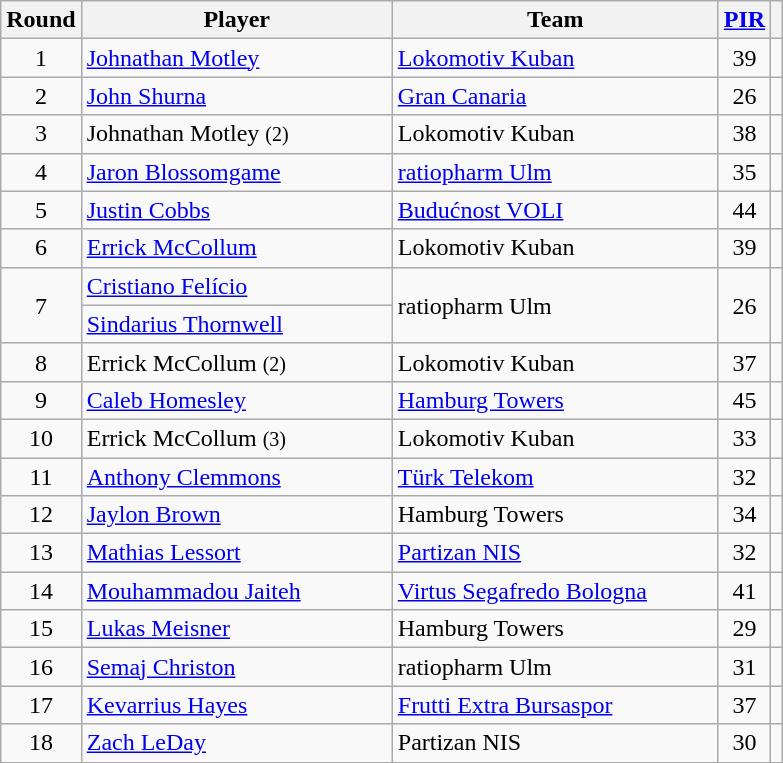<table class="wikitable sortable" style="text-align: center;">
<tr>
<th>Round</th>
<th style="width:200px;">Player</th>
<th style="width:210px;">Team</th>
<th><a href='#'>PIR</a></th>
<th></th>
</tr>
<tr>
<td>1</td>
<td style="text-align:left;"> <a href='#'>Johnathan Motley</a></td>
<td style="text-align:left;"> <a href='#'>Lokomotiv Kuban</a></td>
<td>39</td>
<td></td>
</tr>
<tr>
<td>2</td>
<td style="text-align:left;"> <a href='#'>John Shurna</a></td>
<td style="text-align:left;"> <a href='#'>Gran Canaria</a></td>
<td>26</td>
<td></td>
</tr>
<tr>
<td>3</td>
<td style="text-align:left;"> Johnathan Motley <small>(2)</small></td>
<td style="text-align:left;"> Lokomotiv Kuban</td>
<td>38</td>
<td></td>
</tr>
<tr>
<td>4</td>
<td style="text-align:left;"> <a href='#'>Jaron Blossomgame</a></td>
<td style="text-align:left;"> <a href='#'>ratiopharm Ulm</a></td>
<td>35</td>
<td></td>
</tr>
<tr>
<td>5</td>
<td style="text-align:left;"> <a href='#'>Justin Cobbs</a></td>
<td style="text-align:left;"> <a href='#'>Budućnost VOLI</a></td>
<td>44</td>
<td></td>
</tr>
<tr>
<td>6</td>
<td style="text-align:left;"> <a href='#'>Errick McCollum</a></td>
<td style="text-align:left;"> Lokomotiv Kuban</td>
<td>39</td>
<td></td>
</tr>
<tr>
<td rowspan="2">7</td>
<td style="text-align:left;"> <a href='#'>Cristiano Felício</a></td>
<td rowspan="2" style="text-align:left;"> ratiopharm Ulm</td>
<td rowspan="2">26</td>
<td rowspan="2"></td>
</tr>
<tr>
<td style="text-align:left;"> <a href='#'>Sindarius Thornwell</a></td>
</tr>
<tr>
<td>8</td>
<td style="text-align:left;"> Errick McCollum <small>(2)</small></td>
<td style="text-align:left;"> Lokomotiv Kuban</td>
<td>37</td>
<td></td>
</tr>
<tr>
<td>9</td>
<td style="text-align:left;"> <a href='#'>Caleb Homesley</a></td>
<td style="text-align:left;"> <a href='#'>Hamburg Towers</a></td>
<td>45</td>
<td></td>
</tr>
<tr>
<td>10</td>
<td style="text-align:left;"> Errick McCollum <small>(3)</small></td>
<td style="text-align:left;"> Lokomotiv Kuban</td>
<td>33</td>
<td></td>
</tr>
<tr>
<td>11</td>
<td style="text-align:left;"> <a href='#'>Anthony Clemmons</a></td>
<td style="text-align:left;"> <a href='#'>Türk Telekom</a></td>
<td>32</td>
<td></td>
</tr>
<tr>
<td>12</td>
<td style="text-align:left;"> <a href='#'>Jaylon Brown</a></td>
<td style="text-align:left;"> Hamburg Towers</td>
<td>34</td>
<td></td>
</tr>
<tr>
<td>13</td>
<td style="text-align:left;"> <a href='#'>Mathias Lessort</a></td>
<td style="text-align:left;"> <a href='#'>Partizan NIS</a></td>
<td>32</td>
<td></td>
</tr>
<tr>
<td>14</td>
<td style="text-align:left;"> <a href='#'>Mouhammadou Jaiteh</a></td>
<td style="text-align:left;"> <a href='#'>Virtus Segafredo Bologna</a></td>
<td>41</td>
<td></td>
</tr>
<tr>
<td>15</td>
<td style="text-align:left;"> <a href='#'>Lukas Meisner</a></td>
<td style="text-align:left;"> Hamburg Towers</td>
<td>29</td>
<td></td>
</tr>
<tr>
<td>16</td>
<td style="text-align:left;"> <a href='#'>Semaj Christon</a></td>
<td style="text-align:left;"> ratiopharm Ulm</td>
<td>31</td>
<td></td>
</tr>
<tr>
<td>17</td>
<td style="text-align:left;"> <a href='#'>Kevarrius Hayes</a></td>
<td style="text-align:left;"> <a href='#'>Frutti Extra Bursaspor</a></td>
<td>37</td>
<td></td>
</tr>
<tr>
<td>18</td>
<td style="text-align:left;"> <a href='#'>Zach LeDay</a></td>
<td style="text-align:left;"> Partizan NIS</td>
<td>30</td>
<td></td>
</tr>
</table>
